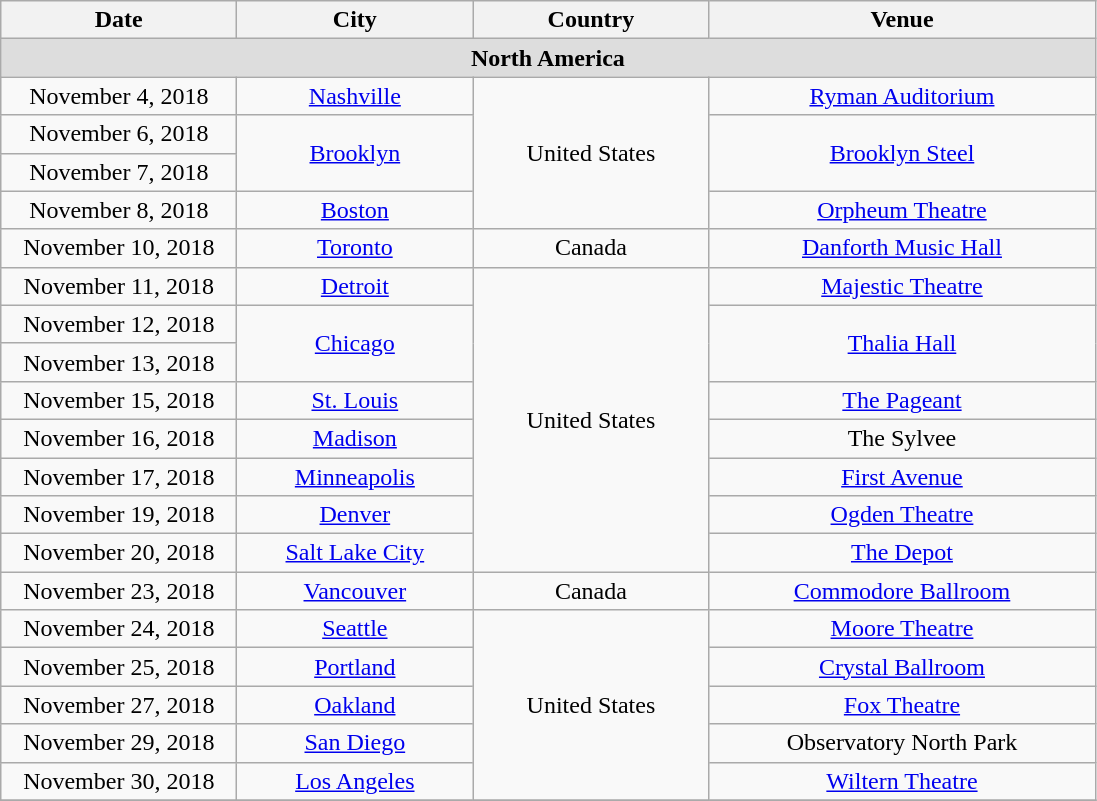<table class="wikitable" style="text-align:center;">
<tr>
<th width="150">Date</th>
<th width="150">City</th>
<th width="150">Country</th>
<th width="250">Venue</th>
</tr>
<tr bgcolor="#DDDDDD">
<td colspan="4"><strong>North America</strong></td>
</tr>
<tr>
<td>November 4, 2018</td>
<td><a href='#'>Nashville</a></td>
<td rowspan="4">United States</td>
<td><a href='#'>Ryman Auditorium</a></td>
</tr>
<tr>
<td>November 6, 2018</td>
<td rowspan="2"><a href='#'>Brooklyn</a></td>
<td rowspan="2"><a href='#'>Brooklyn Steel</a></td>
</tr>
<tr>
<td>November 7, 2018</td>
</tr>
<tr>
<td>November 8, 2018</td>
<td><a href='#'>Boston</a></td>
<td><a href='#'>Orpheum Theatre</a></td>
</tr>
<tr>
<td>November 10, 2018</td>
<td><a href='#'>Toronto</a></td>
<td rowspan="1">Canada</td>
<td><a href='#'>Danforth Music Hall</a></td>
</tr>
<tr>
<td>November 11, 2018</td>
<td><a href='#'>Detroit</a></td>
<td rowspan="8">United States</td>
<td><a href='#'>Majestic Theatre</a></td>
</tr>
<tr>
<td>November 12, 2018</td>
<td rowspan="2"><a href='#'>Chicago</a></td>
<td rowspan="2"><a href='#'>Thalia Hall</a></td>
</tr>
<tr>
<td>November 13, 2018</td>
</tr>
<tr>
<td>November 15, 2018</td>
<td><a href='#'>St. Louis</a></td>
<td><a href='#'>The Pageant</a></td>
</tr>
<tr>
<td>November 16, 2018</td>
<td><a href='#'>Madison</a></td>
<td>The Sylvee</td>
</tr>
<tr>
<td>November 17, 2018</td>
<td><a href='#'>Minneapolis</a></td>
<td><a href='#'>First Avenue</a></td>
</tr>
<tr>
<td>November 19, 2018</td>
<td><a href='#'>Denver</a></td>
<td><a href='#'>Ogden Theatre</a></td>
</tr>
<tr>
<td>November 20, 2018</td>
<td><a href='#'>Salt Lake City</a></td>
<td><a href='#'>The Depot</a></td>
</tr>
<tr>
<td>November 23, 2018</td>
<td><a href='#'>Vancouver</a></td>
<td rowspan="1">Canada</td>
<td><a href='#'>Commodore Ballroom</a></td>
</tr>
<tr>
<td>November 24, 2018</td>
<td><a href='#'>Seattle</a></td>
<td rowspan="5">United States</td>
<td><a href='#'>Moore Theatre</a></td>
</tr>
<tr>
<td>November 25, 2018</td>
<td><a href='#'>Portland</a></td>
<td><a href='#'>Crystal Ballroom</a></td>
</tr>
<tr>
<td>November 27, 2018</td>
<td><a href='#'>Oakland</a></td>
<td><a href='#'>Fox Theatre</a></td>
</tr>
<tr>
<td>November 29, 2018</td>
<td><a href='#'>San Diego</a></td>
<td>Observatory North Park</td>
</tr>
<tr>
<td>November 30, 2018</td>
<td><a href='#'>Los Angeles</a></td>
<td><a href='#'>Wiltern Theatre</a></td>
</tr>
<tr>
</tr>
</table>
